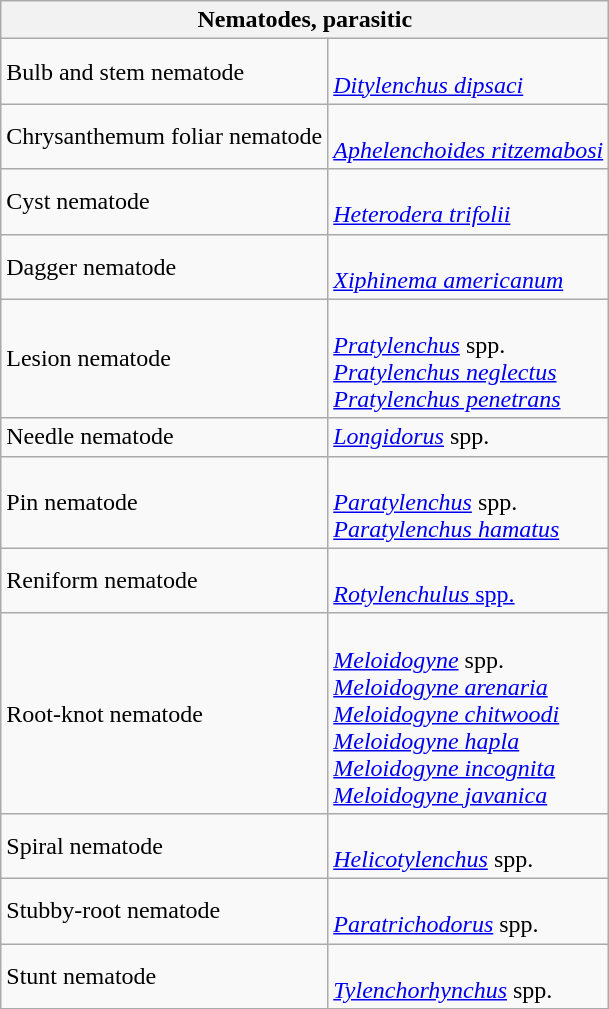<table class="wikitable" style="clear">
<tr>
<th colspan=2><strong>Nematodes, parasitic</strong><br></th>
</tr>
<tr>
<td>Bulb and stem nematode</td>
<td><br><em><a href='#'>Ditylenchus dipsaci</a></em></td>
</tr>
<tr>
<td>Chrysanthemum foliar nematode</td>
<td><br><em><a href='#'>Aphelenchoides ritzemabosi</a></em></td>
</tr>
<tr>
<td>Cyst nematode</td>
<td><br><em><a href='#'>Heterodera trifolii</a></em></td>
</tr>
<tr>
<td>Dagger nematode</td>
<td><br><em><a href='#'>Xiphinema americanum</a></em></td>
</tr>
<tr>
<td>Lesion nematode</td>
<td><br><em><a href='#'>Pratylenchus</a></em> spp. <br>
<em><a href='#'>Pratylenchus neglectus</a></em> <br>
<em><a href='#'>Pratylenchus penetrans</a></em></td>
</tr>
<tr>
<td>Needle nematode</td>
<td><em><a href='#'>Longidorus</a></em> spp.</td>
</tr>
<tr>
<td>Pin nematode</td>
<td><br><em><a href='#'>Paratylenchus</a></em> spp.  <br>
<em><a href='#'>Paratylenchus hamatus</a></em></td>
</tr>
<tr>
<td>Reniform nematode</td>
<td><br><a href='#'><em>Rotylenchulus</em> spp.</a></td>
</tr>
<tr>
<td>Root-knot nematode</td>
<td><br><em><a href='#'>Meloidogyne</a></em> spp.  <br>
<em><a href='#'>Meloidogyne arenaria</a></em> <br>
<em><a href='#'>Meloidogyne chitwoodi</a></em> <br>
<em><a href='#'>Meloidogyne hapla</a></em> <br>
<em><a href='#'>Meloidogyne incognita</a></em> <br>
<em><a href='#'>Meloidogyne javanica</a></em></td>
</tr>
<tr>
<td>Spiral nematode</td>
<td><br><em><a href='#'>Helicotylenchus</a></em> spp.</td>
</tr>
<tr>
<td>Stubby-root nematode</td>
<td><br><em><a href='#'>Paratrichodorus</a></em> spp.</td>
</tr>
<tr>
<td>Stunt nematode</td>
<td><br><em><a href='#'>Tylenchorhynchus</a></em> spp.</td>
</tr>
<tr>
</tr>
</table>
